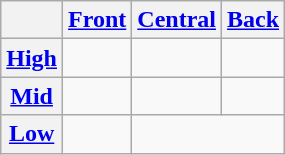<table class="wikitable" style="text-align:center">
<tr>
<th></th>
<th><a href='#'>Front</a></th>
<th><a href='#'>Central</a></th>
<th><a href='#'>Back</a></th>
</tr>
<tr>
<th><a href='#'>High</a></th>
<td></td>
<td></td>
<td></td>
</tr>
<tr>
<th><a href='#'>Mid</a></th>
<td></td>
<td></td>
<td></td>
</tr>
<tr>
<th><a href='#'>Low</a></th>
<td></td>
<td colspan="2"></td>
</tr>
</table>
